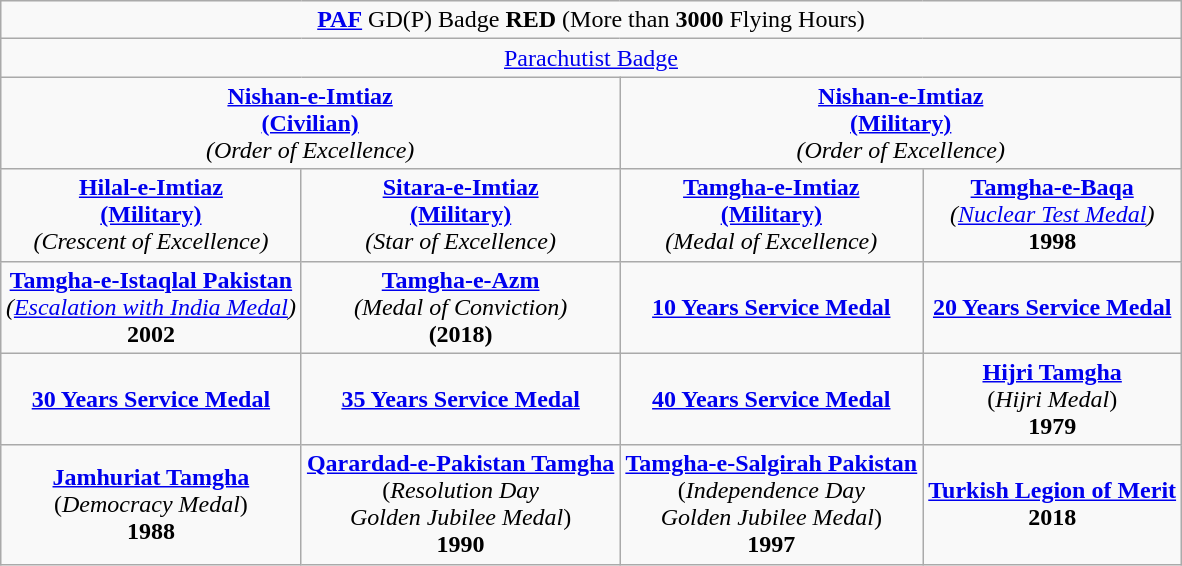<table class="wikitable" style="margin:1em auto; text-align:center;">
<tr>
<td colspan="4"><strong><a href='#'>PAF</a></strong> GD(P) Badge <strong>RED</strong> (More than <strong>3000</strong> Flying Hours)</td>
</tr>
<tr>
<td colspan="4"><a href='#'>Parachutist Badge</a></td>
</tr>
<tr>
<td colspan="2"><strong><a href='#'>Nishan-e-Imtiaz</a></strong><br><strong><a href='#'>(Civilian)</a></strong><br><em>(Order of Excellence)</em></td>
<td colspan="2"><strong><a href='#'>Nishan-e-Imtiaz</a></strong><br><strong><a href='#'>(Military)</a></strong><br><em>(Order of Excellence)</em></td>
</tr>
<tr>
<td><strong><a href='#'>Hilal-e-Imtiaz</a></strong><br><strong><a href='#'>(Military)</a></strong><br><em>(Crescent of Excellence)</em></td>
<td><strong><a href='#'>Sitara-e-Imtiaz</a></strong><br><strong><a href='#'>(Military)</a></strong><br><em>(Star of Excellence)</em></td>
<td><strong><a href='#'>Tamgha-e-Imtiaz</a></strong><br><strong><a href='#'>(Military)</a></strong><br><em>(Medal of Excellence)</em></td>
<td><strong><a href='#'>Tamgha-e-Baqa</a></strong><br><em>(<a href='#'>Nuclear Test Medal</a>)</em><br><strong>1998</strong></td>
</tr>
<tr>
<td><strong><a href='#'>Tamgha-e-Istaqlal Pakistan</a></strong><br><em>(<a href='#'>Escalation with India Medal</a>)</em><br><strong>2002</strong></td>
<td><strong><a href='#'>Tamgha-e-Azm</a></strong><br><em>(Medal of Conviction)</em><br><strong>(2018)</strong></td>
<td><strong><a href='#'>10 Years Service Medal</a></strong></td>
<td><strong><a href='#'>20 Years Service Medal</a></strong></td>
</tr>
<tr>
<td><strong><a href='#'>30 Years Service Medal</a></strong></td>
<td><strong><a href='#'>35 Years Service Medal</a></strong></td>
<td><strong><a href='#'>40 Years Service Medal</a></strong></td>
<td><strong><a href='#'>Hijri Tamgha</a></strong><br>(<em>Hijri Medal</em>)<br><strong>1979</strong></td>
</tr>
<tr>
<td><strong><a href='#'>Jamhuriat Tamgha</a></strong><br>(<em>Democracy Medal</em>)<br><strong>1988</strong></td>
<td><strong><a href='#'>Qarardad-e-Pakistan Tamgha</a></strong><br>(<em>Resolution Day</em><br><em>Golden Jubilee Medal</em>)<br><strong>1990</strong></td>
<td><strong><a href='#'>Tamgha-e-Salgirah Pakistan</a></strong><br>(<em>Independence Day</em><br><em>Golden Jubilee Medal</em>)<br><strong>1997</strong></td>
<td><a href='#'><strong>Turkish Legion of Merit</strong></a><strong></strong><br><strong>2018</strong></td>
</tr>
</table>
